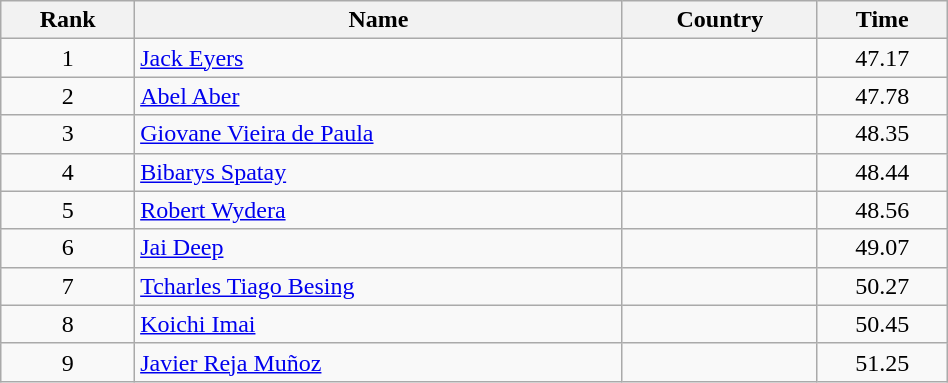<table class="wikitable" style="text-align:center;width: 50%">
<tr>
<th>Rank</th>
<th>Name</th>
<th>Country</th>
<th>Time</th>
</tr>
<tr>
<td>1</td>
<td align="left"><a href='#'>Jack Eyers</a></td>
<td align="left"></td>
<td>47.17</td>
</tr>
<tr>
<td>2</td>
<td align="left"><a href='#'>Abel Aber</a></td>
<td align="left"></td>
<td>47.78</td>
</tr>
<tr>
<td>3</td>
<td align="left"><a href='#'>Giovane Vieira de Paula</a></td>
<td align="left"></td>
<td>48.35</td>
</tr>
<tr>
<td>4</td>
<td align="left"><a href='#'>Bibarys Spatay</a></td>
<td align="left"></td>
<td>48.44</td>
</tr>
<tr>
<td>5</td>
<td align="left"><a href='#'>Robert Wydera</a></td>
<td align="left"></td>
<td>48.56</td>
</tr>
<tr>
<td>6</td>
<td align="left"><a href='#'>Jai Deep</a></td>
<td align="left"></td>
<td>49.07</td>
</tr>
<tr>
<td>7</td>
<td align="left"><a href='#'>Tcharles Tiago Besing</a></td>
<td align="left"></td>
<td>50.27</td>
</tr>
<tr>
<td>8</td>
<td align="left"><a href='#'>Koichi Imai</a></td>
<td align="left"></td>
<td>50.45</td>
</tr>
<tr>
<td>9</td>
<td align="left"><a href='#'>Javier Reja Muñoz</a></td>
<td align="left"></td>
<td>51.25</td>
</tr>
</table>
